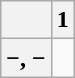<table class="wikitable">
<tr ---- valign="center">
<th></th>
<th>1</th>
</tr>
<tr ---- valign="center"  align="center">
<th>−, −</th>
<td></td>
</tr>
</table>
